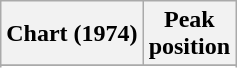<table class="wikitable sortable plainrowheaders">
<tr>
<th>Chart (1974)</th>
<th>Peak<br>position</th>
</tr>
<tr>
</tr>
<tr>
</tr>
</table>
